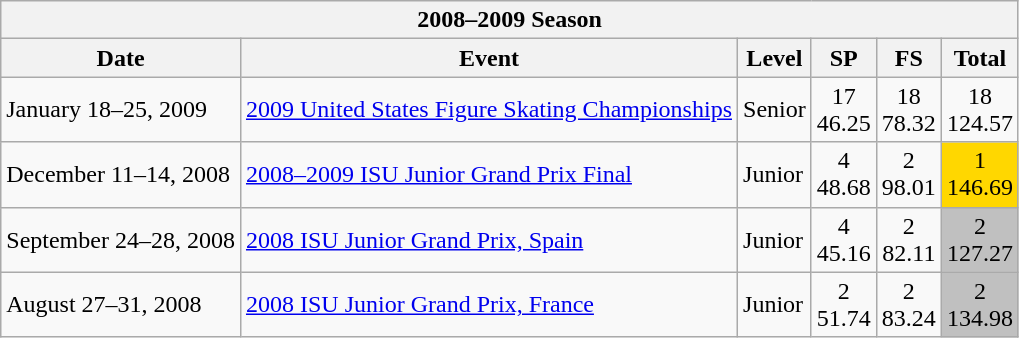<table class="wikitable">
<tr>
<th colspan="6">2008–2009 Season</th>
</tr>
<tr>
<th>Date</th>
<th>Event</th>
<th>Level</th>
<th>SP</th>
<th>FS</th>
<th>Total</th>
</tr>
<tr>
<td>January 18–25, 2009</td>
<td><a href='#'>2009 United States Figure Skating Championships</a></td>
<td>Senior</td>
<td style="text-align:center;">17<br> 46.25</td>
<td style="text-align:center;">18 <br> 78.32</td>
<td style="text-align:center;">18 <br> 124.57</td>
</tr>
<tr>
<td>December 11–14, 2008</td>
<td><a href='#'>2008–2009 ISU Junior Grand Prix Final</a></td>
<td>Junior</td>
<td style="text-align:center;">4 <br> 48.68</td>
<td style="text-align:center;">2 <br> 98.01</td>
<td style="text-align:center; background:gold;">1 <br> 146.69</td>
</tr>
<tr>
<td>September 24–28, 2008</td>
<td><a href='#'>2008 ISU Junior Grand Prix, Spain</a></td>
<td>Junior</td>
<td style="text-align:center;">4 <br> 45.16</td>
<td style="text-align:center;">2 <br> 82.11</td>
<td style="text-align:center; background:silver;">2 <br> 127.27</td>
</tr>
<tr>
<td>August 27–31, 2008</td>
<td><a href='#'>2008 ISU Junior Grand Prix, France</a></td>
<td>Junior</td>
<td style="text-align:center;">2 <br> 51.74</td>
<td style="text-align:center;">2 <br> 83.24</td>
<td style="text-align:center; background:silver;">2 <br> 134.98</td>
</tr>
</table>
